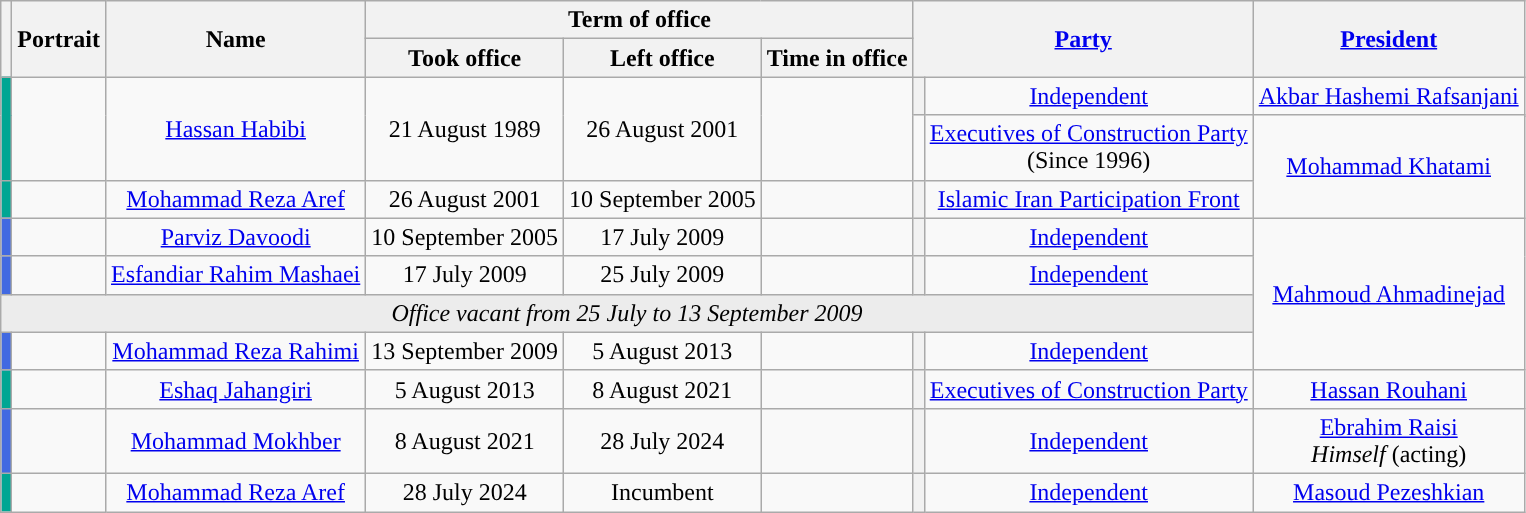<table class="wikitable" style="text-align:center">
<tr>
<th rowspan=2></th>
<th rowspan=2>Portrait</th>
<th rowspan=2>Name<br></th>
<th colspan=3>Term of office</th>
<th colspan=2 rowspan=2><a href='#'>Party</a></th>
<th rowspan=2><a href='#'>President</a></th>
</tr>
<tr>
<th>Took office</th>
<th>Left office</th>
<th>Time in office</th>
</tr>
<tr>
<th style="background-color: #00A693" rowspan="3"></th>
<td rowspan="3"></td>
<td rowspan="3"><a href='#'>Hassan Habibi</a><br></td>
<td rowspan="3">21 August 1989</td>
<td rowspan="3">26 August 2001</td>
<td rowspan="3"></td>
<th style="background:"></th>
<td><a href='#'>Independent</a></td>
<td rowspan="2"><a href='#'>Akbar Hashemi Rafsanjani</a></td>
</tr>
<tr>
<td rowspan="2" style="background:"></td>
<td rowspan="2"><a href='#'>Executives of Construction Party</a><br>(Since 1996)</td>
</tr>
<tr>
<td rowspan="2"><a href='#'>Mohammad Khatami</a></td>
</tr>
<tr>
<th style="background-color: #00A693"></th>
<td></td>
<td><a href='#'>Mohammad Reza Aref</a><br></td>
<td>26 August 2001</td>
<td>10 September 2005</td>
<td></td>
<th style="background:"></th>
<td><a href='#'>Islamic Iran Participation Front</a></td>
</tr>
<tr>
<th style="background-color: #4169E1"></th>
<td></td>
<td><a href='#'>Parviz Davoodi</a><br></td>
<td>10 September 2005</td>
<td>17 July 2009</td>
<td></td>
<th style="background:"></th>
<td><a href='#'>Independent</a></td>
<td rowspan="4"><a href='#'>Mahmoud Ahmadinejad</a></td>
</tr>
<tr>
<th style="background-color: #4169E1"></th>
<td></td>
<td><a href='#'>Esfandiar Rahim Mashaei</a><br></td>
<td>17 July 2009</td>
<td>25 July 2009</td>
<td></td>
<th style="background:"></th>
<td><a href='#'>Independent</a></td>
</tr>
<tr>
<td style="background-color: #ececec" colspan=8><em>Office vacant from 25 July to 13 September 2009</em></td>
</tr>
<tr>
<th style="background-color:#4169E1"></th>
<td></td>
<td><a href='#'>Mohammad Reza Rahimi</a><br></td>
<td>13 September 2009</td>
<td>5 August 2013</td>
<td></td>
<th style="background:"></th>
<td><a href='#'>Independent</a></td>
</tr>
<tr>
<th style="background-color: #00A693"></th>
<td></td>
<td><a href='#'>Eshaq Jahangiri</a><br></td>
<td>5 August 2013</td>
<td>8 August 2021</td>
<td></td>
<th style="background:"></th>
<td><a href='#'>Executives of Construction Party</a></td>
<td><a href='#'>Hassan Rouhani</a></td>
</tr>
<tr>
<th style="background-color:#4169E1"></th>
<td></td>
<td><a href='#'>Mohammad Mokhber</a><br></td>
<td>8 August 2021</td>
<td>28 July 2024</td>
<td></td>
<th style="background:"></th>
<td><a href='#'>Independent</a></td>
<td><a href='#'>Ebrahim Raisi</a><br><em>Himself</em> (acting)</td>
</tr>
<tr>
<th style="background-color: #00A693"></th>
<td></td>
<td><a href='#'>Mohammad Reza Aref</a><br></td>
<td>28 July 2024</td>
<td>Incumbent</td>
<td></td>
<th style="background:"></th>
<td><a href='#'>Independent</a></td>
<td><a href='#'>Masoud Pezeshkian</a></td>
</tr>
</table>
